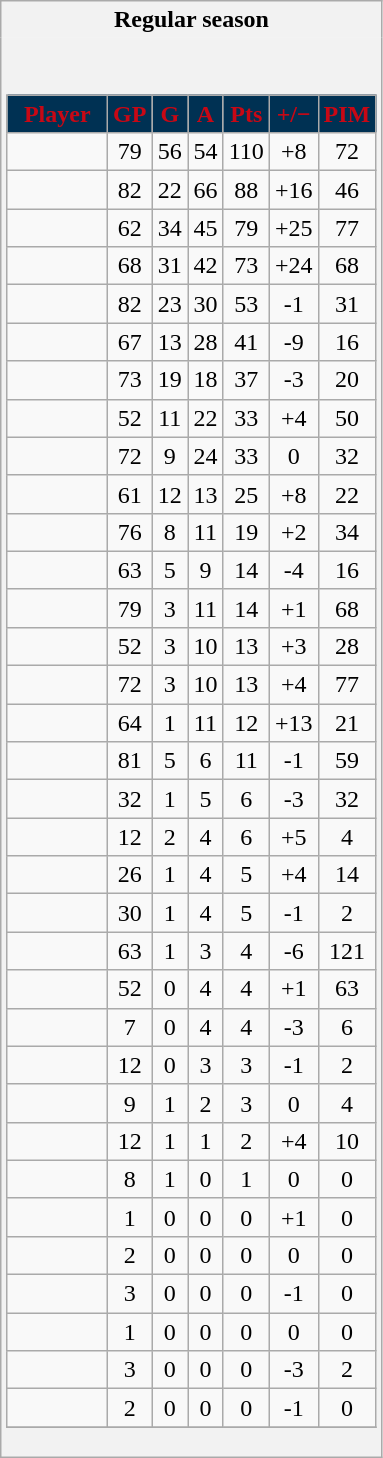<table class="wikitable" style="border: 1px solid #aaa;">
<tr>
<th style="border: 0;">Regular season</th>
</tr>
<tr>
<td style="background: #f2f2f2; border: 0; text-align: center;"><br><table class="wikitable sortable" width="100%">
<tr align=center>
<th style="background:#003153;color:#C80815;" width="40%">Player</th>
<th style="background:#003153;color:#C80815;" width="10%">GP</th>
<th style="background:#003153;color:#C80815;" width="10%">G</th>
<th style="background:#003153;color:#C80815;" width="10%">A</th>
<th style="background:#003153;color:#C80815;" width="10%">Pts</th>
<th style="background:#003153;color:#C80815;" width="10%">+/−</th>
<th style="background:#003153;color:#C80815;" width="10%">PIM</th>
</tr>
<tr align=center>
<td></td>
<td>79</td>
<td>56</td>
<td>54</td>
<td>110</td>
<td>+8</td>
<td>72</td>
</tr>
<tr align=center>
<td></td>
<td>82</td>
<td>22</td>
<td>66</td>
<td>88</td>
<td>+16</td>
<td>46</td>
</tr>
<tr align=center>
<td></td>
<td>62</td>
<td>34</td>
<td>45</td>
<td>79</td>
<td>+25</td>
<td>77</td>
</tr>
<tr align=center>
<td></td>
<td>68</td>
<td>31</td>
<td>42</td>
<td>73</td>
<td>+24</td>
<td>68</td>
</tr>
<tr align=center>
<td></td>
<td>82</td>
<td>23</td>
<td>30</td>
<td>53</td>
<td>-1</td>
<td>31</td>
</tr>
<tr align=center>
<td></td>
<td>67</td>
<td>13</td>
<td>28</td>
<td>41</td>
<td>-9</td>
<td>16</td>
</tr>
<tr align=center>
<td></td>
<td>73</td>
<td>19</td>
<td>18</td>
<td>37</td>
<td>-3</td>
<td>20</td>
</tr>
<tr align=center>
<td></td>
<td>52</td>
<td>11</td>
<td>22</td>
<td>33</td>
<td>+4</td>
<td>50</td>
</tr>
<tr align=center>
<td></td>
<td>72</td>
<td>9</td>
<td>24</td>
<td>33</td>
<td>0</td>
<td>32</td>
</tr>
<tr align=center>
<td></td>
<td>61</td>
<td>12</td>
<td>13</td>
<td>25</td>
<td>+8</td>
<td>22</td>
</tr>
<tr align=center>
<td></td>
<td>76</td>
<td>8</td>
<td>11</td>
<td>19</td>
<td>+2</td>
<td>34</td>
</tr>
<tr align=center>
<td></td>
<td>63</td>
<td>5</td>
<td>9</td>
<td>14</td>
<td>-4</td>
<td>16</td>
</tr>
<tr align=center>
<td></td>
<td>79</td>
<td>3</td>
<td>11</td>
<td>14</td>
<td>+1</td>
<td>68</td>
</tr>
<tr align=center>
<td></td>
<td>52</td>
<td>3</td>
<td>10</td>
<td>13</td>
<td>+3</td>
<td>28</td>
</tr>
<tr align=center>
<td></td>
<td>72</td>
<td>3</td>
<td>10</td>
<td>13</td>
<td>+4</td>
<td>77</td>
</tr>
<tr align=center>
<td></td>
<td>64</td>
<td>1</td>
<td>11</td>
<td>12</td>
<td>+13</td>
<td>21</td>
</tr>
<tr align=center>
<td></td>
<td>81</td>
<td>5</td>
<td>6</td>
<td>11</td>
<td>-1</td>
<td>59</td>
</tr>
<tr align=center>
<td></td>
<td>32</td>
<td>1</td>
<td>5</td>
<td>6</td>
<td>-3</td>
<td>32</td>
</tr>
<tr align=center>
<td></td>
<td>12</td>
<td>2</td>
<td>4</td>
<td>6</td>
<td>+5</td>
<td>4</td>
</tr>
<tr align=center>
<td></td>
<td>26</td>
<td>1</td>
<td>4</td>
<td>5</td>
<td>+4</td>
<td>14</td>
</tr>
<tr align=center>
<td></td>
<td>30</td>
<td>1</td>
<td>4</td>
<td>5</td>
<td>-1</td>
<td>2</td>
</tr>
<tr align=center>
<td></td>
<td>63</td>
<td>1</td>
<td>3</td>
<td>4</td>
<td>-6</td>
<td>121</td>
</tr>
<tr align=center>
<td></td>
<td>52</td>
<td>0</td>
<td>4</td>
<td>4</td>
<td>+1</td>
<td>63</td>
</tr>
<tr align=center>
<td></td>
<td>7</td>
<td>0</td>
<td>4</td>
<td>4</td>
<td>-3</td>
<td>6</td>
</tr>
<tr align=center>
<td></td>
<td>12</td>
<td>0</td>
<td>3</td>
<td>3</td>
<td>-1</td>
<td>2</td>
</tr>
<tr align=center>
<td></td>
<td>9</td>
<td>1</td>
<td>2</td>
<td>3</td>
<td>0</td>
<td>4</td>
</tr>
<tr align=center>
<td></td>
<td>12</td>
<td>1</td>
<td>1</td>
<td>2</td>
<td>+4</td>
<td>10</td>
</tr>
<tr align=center>
<td></td>
<td>8</td>
<td>1</td>
<td>0</td>
<td>1</td>
<td>0</td>
<td>0</td>
</tr>
<tr align=center>
<td></td>
<td>1</td>
<td>0</td>
<td>0</td>
<td>0</td>
<td>+1</td>
<td>0</td>
</tr>
<tr align=center>
<td></td>
<td>2</td>
<td>0</td>
<td>0</td>
<td>0</td>
<td>0</td>
<td>0</td>
</tr>
<tr align=center>
<td></td>
<td>3</td>
<td>0</td>
<td>0</td>
<td>0</td>
<td>-1</td>
<td>0</td>
</tr>
<tr align=center>
<td></td>
<td>1</td>
<td>0</td>
<td>0</td>
<td>0</td>
<td>0</td>
<td>0</td>
</tr>
<tr align=center>
<td></td>
<td>3</td>
<td>0</td>
<td>0</td>
<td>0</td>
<td>-3</td>
<td>2</td>
</tr>
<tr align=center>
<td></td>
<td>2</td>
<td>0</td>
<td>0</td>
<td>0</td>
<td>-1</td>
<td>0</td>
</tr>
<tr>
</tr>
</table>
</td>
</tr>
</table>
